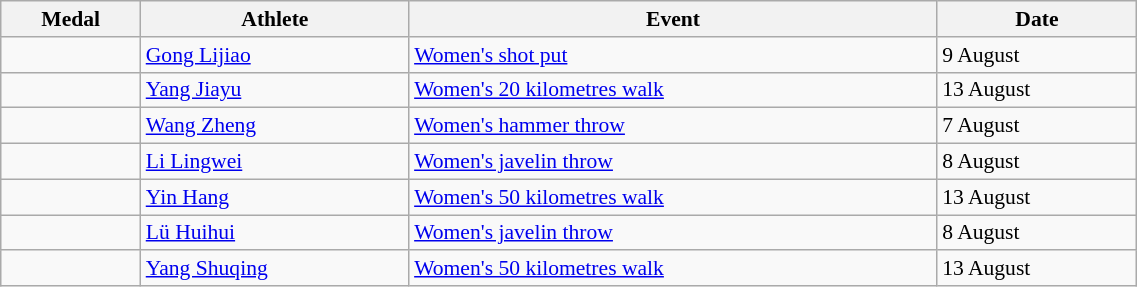<table class="wikitable" style="font-size:90%" width=60%>
<tr>
<th>Medal</th>
<th>Athlete</th>
<th>Event</th>
<th>Date</th>
</tr>
<tr>
<td></td>
<td><a href='#'>Gong Lijiao</a></td>
<td><a href='#'>Women's shot put</a></td>
<td>9 August</td>
</tr>
<tr>
<td></td>
<td><a href='#'>Yang Jiayu</a></td>
<td><a href='#'>Women's 20 kilometres walk</a></td>
<td>13 August</td>
</tr>
<tr>
<td></td>
<td><a href='#'>Wang Zheng</a></td>
<td><a href='#'>Women's hammer throw</a></td>
<td>7 August</td>
</tr>
<tr>
<td></td>
<td><a href='#'>Li Lingwei</a></td>
<td><a href='#'>Women's javelin throw</a></td>
<td>8 August</td>
</tr>
<tr>
<td></td>
<td><a href='#'>Yin Hang</a></td>
<td><a href='#'>Women's 50 kilometres walk</a></td>
<td>13 August</td>
</tr>
<tr>
<td></td>
<td><a href='#'>Lü Huihui</a></td>
<td><a href='#'>Women's javelin throw</a></td>
<td>8 August</td>
</tr>
<tr>
<td></td>
<td><a href='#'>Yang Shuqing</a></td>
<td><a href='#'>Women's 50 kilometres walk</a></td>
<td>13 August</td>
</tr>
</table>
